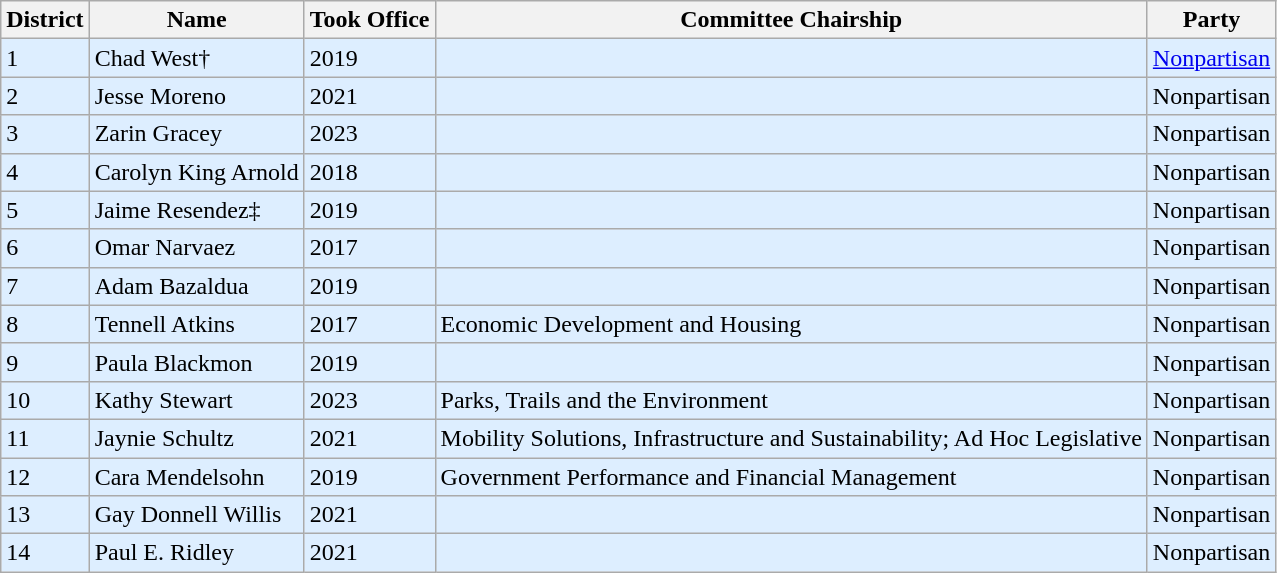<table class="wikitable">
<tr ">
<th>District</th>
<th>Name</th>
<th>Took Office</th>
<th>Committee Chairship</th>
<th>Party</th>
</tr>
<tr style="background:#def;">
<td>1</td>
<td>Chad West†</td>
<td>2019</td>
<td></td>
<td><a href='#'>Nonpartisan</a></td>
</tr>
<tr style="background:#def;">
<td>2</td>
<td>Jesse Moreno</td>
<td>2021</td>
<td></td>
<td>Nonpartisan</td>
</tr>
<tr style="background:#def;">
<td>3</td>
<td>Zarin Gracey</td>
<td>2023</td>
<td></td>
<td>Nonpartisan</td>
</tr>
<tr style="background:#def;">
<td>4</td>
<td>Carolyn King Arnold</td>
<td>2018</td>
<td></td>
<td>Nonpartisan</td>
</tr>
<tr style="background:#def;">
<td>5</td>
<td>Jaime Resendez‡</td>
<td>2019</td>
<td></td>
<td>Nonpartisan</td>
</tr>
<tr style="background:#def;">
<td>6</td>
<td>Omar Narvaez</td>
<td>2017</td>
<td></td>
<td>Nonpartisan</td>
</tr>
<tr style="background:#def;">
<td>7</td>
<td>Adam Bazaldua</td>
<td>2019</td>
<td></td>
<td>Nonpartisan</td>
</tr>
<tr style="background:#def;">
<td>8</td>
<td>Tennell Atkins</td>
<td>2017</td>
<td>Economic Development and Housing</td>
<td>Nonpartisan</td>
</tr>
<tr style="background:#def;">
<td>9</td>
<td>Paula Blackmon</td>
<td>2019</td>
<td></td>
<td>Nonpartisan</td>
</tr>
<tr style="background:#def;">
<td>10</td>
<td>Kathy Stewart</td>
<td>2023</td>
<td>Parks, Trails and the Environment</td>
<td>Nonpartisan</td>
</tr>
<tr style="background:#def;">
<td>11</td>
<td>Jaynie Schultz</td>
<td>2021</td>
<td>Mobility Solutions, Infrastructure and Sustainability; Ad Hoc Legislative</td>
<td>Nonpartisan</td>
</tr>
<tr style="background:#def;">
<td>12</td>
<td>Cara Mendelsohn</td>
<td>2019</td>
<td>Government Performance and Financial Management</td>
<td>Nonpartisan</td>
</tr>
<tr style="background:#def;">
<td>13</td>
<td>Gay Donnell Willis</td>
<td>2021</td>
<td></td>
<td>Nonpartisan</td>
</tr>
<tr style="background:#def;">
<td>14</td>
<td>Paul E. Ridley</td>
<td>2021</td>
<td></td>
<td>Nonpartisan</td>
</tr>
</table>
